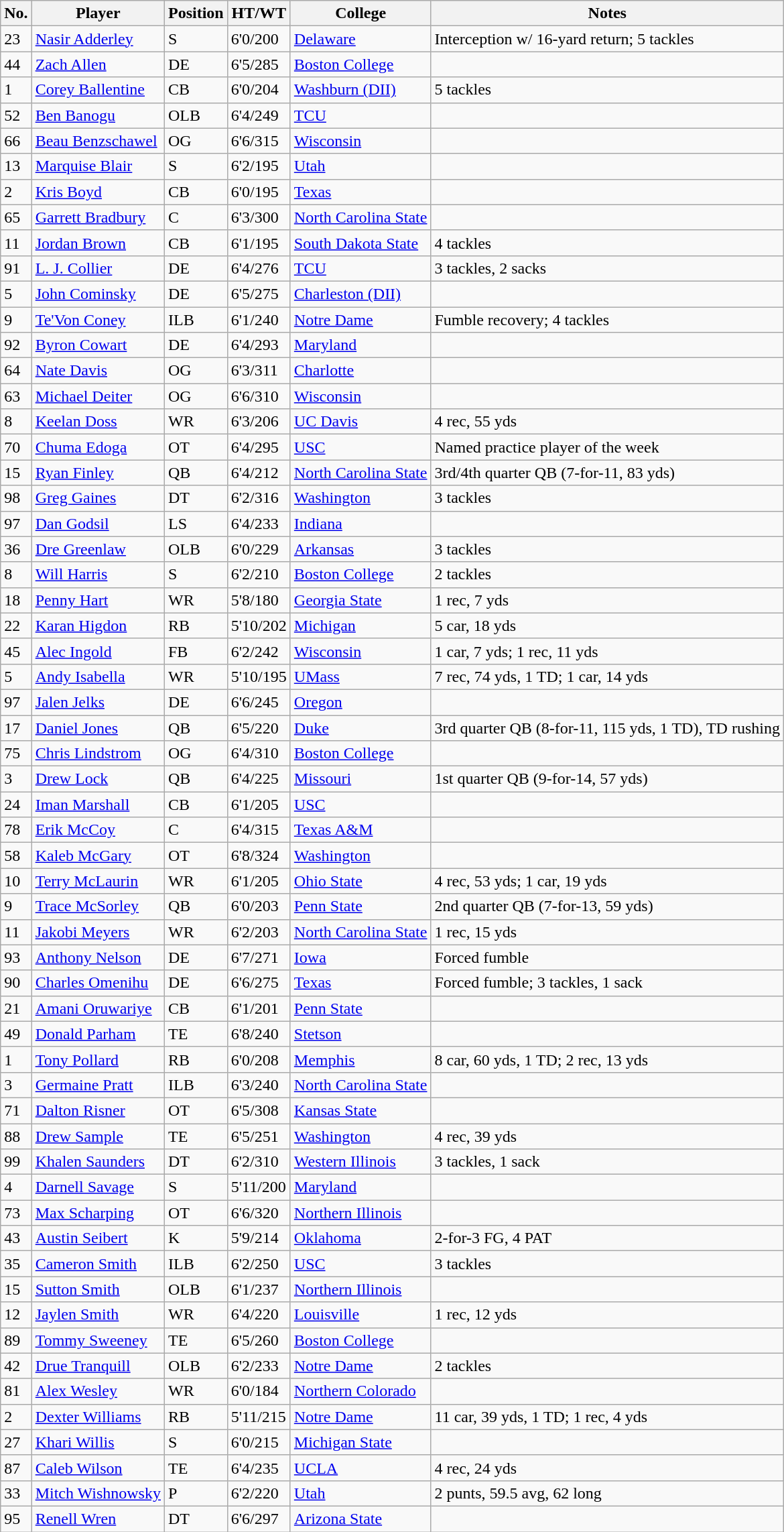<table class = "wikitable sortable">
<tr>
<th>No.</th>
<th class="unsortable">Player</th>
<th>Position</th>
<th class="unsortable">HT/WT</th>
<th>College</th>
<th class="unsortable">Notes</th>
</tr>
<tr>
<td>23</td>
<td><a href='#'>Nasir Adderley</a></td>
<td>S</td>
<td>6'0/200</td>
<td><a href='#'>Delaware</a></td>
<td>Interception w/ 16-yard return; 5 tackles</td>
</tr>
<tr>
<td>44</td>
<td><a href='#'>Zach Allen</a></td>
<td>DE</td>
<td>6'5/285</td>
<td><a href='#'>Boston College</a></td>
<td></td>
</tr>
<tr>
<td>1</td>
<td><a href='#'>Corey Ballentine</a></td>
<td>CB</td>
<td>6'0/204</td>
<td><a href='#'>Washburn (DII)</a></td>
<td>5 tackles</td>
</tr>
<tr>
<td>52</td>
<td><a href='#'>Ben Banogu</a></td>
<td>OLB</td>
<td>6'4/249</td>
<td><a href='#'>TCU</a></td>
<td></td>
</tr>
<tr>
<td>66</td>
<td><a href='#'>Beau Benzschawel</a></td>
<td>OG</td>
<td>6'6/315</td>
<td><a href='#'>Wisconsin</a></td>
<td></td>
</tr>
<tr>
<td>13</td>
<td><a href='#'>Marquise Blair</a></td>
<td>S</td>
<td>6'2/195</td>
<td><a href='#'>Utah</a></td>
<td></td>
</tr>
<tr>
<td>2</td>
<td><a href='#'>Kris Boyd</a></td>
<td>CB</td>
<td>6'0/195</td>
<td><a href='#'>Texas</a></td>
<td></td>
</tr>
<tr>
<td>65</td>
<td><a href='#'>Garrett Bradbury</a></td>
<td>C</td>
<td>6'3/300</td>
<td><a href='#'>North Carolina State</a></td>
<td></td>
</tr>
<tr>
<td>11</td>
<td><a href='#'>Jordan Brown</a></td>
<td>CB</td>
<td>6'1/195</td>
<td><a href='#'>South Dakota State</a></td>
<td>4 tackles</td>
</tr>
<tr>
<td>91</td>
<td><a href='#'>L. J. Collier</a></td>
<td>DE</td>
<td>6'4/276</td>
<td><a href='#'>TCU</a></td>
<td>3 tackles, 2 sacks</td>
</tr>
<tr>
<td>5</td>
<td><a href='#'>John Cominsky</a></td>
<td>DE</td>
<td>6'5/275</td>
<td><a href='#'>Charleston (DII)</a></td>
<td></td>
</tr>
<tr>
<td>9</td>
<td><a href='#'>Te'Von Coney</a></td>
<td>ILB</td>
<td>6'1/240</td>
<td><a href='#'>Notre Dame</a></td>
<td>Fumble recovery; 4 tackles</td>
</tr>
<tr>
<td>92</td>
<td><a href='#'>Byron Cowart</a></td>
<td>DE</td>
<td>6'4/293</td>
<td><a href='#'>Maryland</a></td>
<td></td>
</tr>
<tr>
<td>64</td>
<td><a href='#'>Nate Davis</a></td>
<td>OG</td>
<td>6'3/311</td>
<td><a href='#'>Charlotte</a></td>
<td></td>
</tr>
<tr>
<td>63</td>
<td><a href='#'>Michael Deiter</a></td>
<td>OG</td>
<td>6'6/310</td>
<td><a href='#'>Wisconsin</a></td>
<td></td>
</tr>
<tr>
<td>8</td>
<td><a href='#'>Keelan Doss</a></td>
<td>WR</td>
<td>6'3/206</td>
<td><a href='#'>UC Davis</a></td>
<td>4 rec, 55 yds</td>
</tr>
<tr>
<td>70</td>
<td><a href='#'>Chuma Edoga</a></td>
<td>OT</td>
<td>6'4/295</td>
<td><a href='#'>USC</a></td>
<td>Named practice player of the week</td>
</tr>
<tr>
<td>15</td>
<td><a href='#'>Ryan Finley</a></td>
<td>QB</td>
<td>6'4/212</td>
<td><a href='#'>North Carolina State</a></td>
<td>3rd/4th quarter QB (7-for-11, 83 yds)</td>
</tr>
<tr>
<td>98</td>
<td><a href='#'>Greg Gaines</a></td>
<td>DT</td>
<td>6'2/316</td>
<td><a href='#'>Washington</a></td>
<td>3 tackles</td>
</tr>
<tr>
<td>97</td>
<td><a href='#'>Dan Godsil</a></td>
<td>LS</td>
<td>6'4/233</td>
<td><a href='#'>Indiana</a></td>
<td></td>
</tr>
<tr>
<td>36</td>
<td><a href='#'>Dre Greenlaw</a></td>
<td>OLB</td>
<td>6'0/229</td>
<td><a href='#'>Arkansas</a></td>
<td>3 tackles</td>
</tr>
<tr>
<td>8</td>
<td><a href='#'>Will Harris</a></td>
<td>S</td>
<td>6'2/210</td>
<td><a href='#'>Boston College</a></td>
<td>2 tackles</td>
</tr>
<tr>
<td>18</td>
<td><a href='#'>Penny Hart</a></td>
<td>WR</td>
<td>5'8/180</td>
<td><a href='#'>Georgia State</a></td>
<td>1 rec, 7 yds</td>
</tr>
<tr>
<td>22</td>
<td><a href='#'>Karan Higdon</a></td>
<td>RB</td>
<td>5'10/202</td>
<td><a href='#'>Michigan</a></td>
<td>5 car, 18 yds</td>
</tr>
<tr>
<td>45</td>
<td><a href='#'>Alec Ingold</a></td>
<td>FB</td>
<td>6'2/242</td>
<td><a href='#'>Wisconsin</a></td>
<td>1 car, 7 yds; 1 rec, 11 yds</td>
</tr>
<tr>
<td>5</td>
<td><a href='#'>Andy Isabella</a></td>
<td>WR</td>
<td>5'10/195</td>
<td><a href='#'>UMass</a></td>
<td>7 rec, 74 yds, 1 TD; 1 car, 14 yds</td>
</tr>
<tr>
<td>97</td>
<td><a href='#'>Jalen Jelks</a></td>
<td>DE</td>
<td>6'6/245</td>
<td><a href='#'>Oregon</a></td>
<td></td>
</tr>
<tr>
<td>17</td>
<td><a href='#'>Daniel Jones</a></td>
<td>QB</td>
<td>6'5/220</td>
<td><a href='#'>Duke</a></td>
<td>3rd quarter QB (8-for-11, 115 yds, 1 TD), TD rushing</td>
</tr>
<tr>
<td>75</td>
<td><a href='#'>Chris Lindstrom</a></td>
<td>OG</td>
<td>6'4/310</td>
<td><a href='#'>Boston College</a></td>
<td></td>
</tr>
<tr>
<td>3</td>
<td><a href='#'>Drew Lock</a></td>
<td>QB</td>
<td>6'4/225</td>
<td><a href='#'>Missouri</a></td>
<td>1st quarter QB (9-for-14, 57 yds)</td>
</tr>
<tr>
<td>24</td>
<td><a href='#'>Iman Marshall</a></td>
<td>CB</td>
<td>6'1/205</td>
<td><a href='#'>USC</a></td>
<td></td>
</tr>
<tr>
<td>78</td>
<td><a href='#'>Erik McCoy</a></td>
<td>C</td>
<td>6'4/315</td>
<td><a href='#'>Texas A&M</a></td>
<td></td>
</tr>
<tr>
<td>58</td>
<td><a href='#'>Kaleb McGary</a></td>
<td>OT</td>
<td>6'8/324</td>
<td><a href='#'>Washington</a></td>
<td></td>
</tr>
<tr>
<td>10</td>
<td><a href='#'>Terry McLaurin</a></td>
<td>WR</td>
<td>6'1/205</td>
<td><a href='#'>Ohio State</a></td>
<td>4 rec, 53 yds; 1 car, 19 yds</td>
</tr>
<tr>
<td>9</td>
<td><a href='#'>Trace McSorley</a></td>
<td>QB</td>
<td>6'0/203</td>
<td><a href='#'>Penn State</a></td>
<td>2nd quarter QB (7-for-13, 59 yds)</td>
</tr>
<tr>
<td>11</td>
<td><a href='#'>Jakobi Meyers</a></td>
<td>WR</td>
<td>6'2/203</td>
<td><a href='#'>North Carolina State</a></td>
<td>1 rec, 15 yds</td>
</tr>
<tr>
<td>93</td>
<td><a href='#'>Anthony Nelson</a></td>
<td>DE</td>
<td>6'7/271</td>
<td><a href='#'>Iowa</a></td>
<td>Forced fumble</td>
</tr>
<tr>
<td>90</td>
<td><a href='#'>Charles Omenihu</a></td>
<td>DE</td>
<td>6'6/275</td>
<td><a href='#'>Texas</a></td>
<td>Forced fumble; 3 tackles, 1 sack</td>
</tr>
<tr>
<td>21</td>
<td><a href='#'>Amani Oruwariye</a></td>
<td>CB</td>
<td>6'1/201</td>
<td><a href='#'>Penn State</a></td>
<td></td>
</tr>
<tr>
<td>49</td>
<td><a href='#'>Donald Parham</a></td>
<td>TE</td>
<td>6'8/240</td>
<td><a href='#'>Stetson</a></td>
<td></td>
</tr>
<tr>
<td>1</td>
<td><a href='#'>Tony Pollard</a></td>
<td>RB</td>
<td>6'0/208</td>
<td><a href='#'>Memphis</a></td>
<td>8 car, 60 yds, 1 TD; 2 rec, 13 yds</td>
</tr>
<tr>
<td>3</td>
<td><a href='#'>Germaine Pratt</a></td>
<td>ILB</td>
<td>6'3/240</td>
<td><a href='#'>North Carolina State</a></td>
<td></td>
</tr>
<tr>
<td>71</td>
<td><a href='#'>Dalton Risner</a></td>
<td>OT</td>
<td>6'5/308</td>
<td><a href='#'>Kansas State</a></td>
<td></td>
</tr>
<tr>
<td>88</td>
<td><a href='#'>Drew Sample</a></td>
<td>TE</td>
<td>6'5/251</td>
<td><a href='#'>Washington</a></td>
<td>4 rec, 39 yds</td>
</tr>
<tr>
<td>99</td>
<td><a href='#'>Khalen Saunders</a></td>
<td>DT</td>
<td>6'2/310</td>
<td><a href='#'>Western Illinois</a></td>
<td>3 tackles, 1 sack</td>
</tr>
<tr>
<td>4</td>
<td><a href='#'>Darnell Savage</a></td>
<td>S</td>
<td>5'11/200</td>
<td><a href='#'>Maryland</a></td>
<td></td>
</tr>
<tr>
<td>73</td>
<td><a href='#'>Max Scharping</a></td>
<td>OT</td>
<td>6'6/320</td>
<td><a href='#'>Northern Illinois</a></td>
<td></td>
</tr>
<tr>
<td>43</td>
<td><a href='#'>Austin Seibert</a></td>
<td>K</td>
<td>5'9/214</td>
<td><a href='#'>Oklahoma</a></td>
<td>2-for-3 FG, 4 PAT</td>
</tr>
<tr>
<td>35</td>
<td><a href='#'>Cameron Smith</a></td>
<td>ILB</td>
<td>6'2/250</td>
<td><a href='#'>USC</a></td>
<td>3 tackles</td>
</tr>
<tr>
<td>15</td>
<td><a href='#'>Sutton Smith</a></td>
<td>OLB</td>
<td>6'1/237</td>
<td><a href='#'>Northern Illinois</a></td>
<td></td>
</tr>
<tr>
<td>12</td>
<td><a href='#'>Jaylen Smith</a></td>
<td>WR</td>
<td>6'4/220</td>
<td><a href='#'>Louisville</a></td>
<td>1 rec, 12 yds</td>
</tr>
<tr>
<td>89</td>
<td><a href='#'>Tommy Sweeney</a></td>
<td>TE</td>
<td>6'5/260</td>
<td><a href='#'>Boston College</a></td>
<td></td>
</tr>
<tr>
<td>42</td>
<td><a href='#'>Drue Tranquill</a></td>
<td>OLB</td>
<td>6'2/233</td>
<td><a href='#'>Notre Dame</a></td>
<td>2 tackles</td>
</tr>
<tr>
<td>81</td>
<td><a href='#'>Alex Wesley</a></td>
<td>WR</td>
<td>6'0/184</td>
<td><a href='#'>Northern Colorado</a></td>
<td></td>
</tr>
<tr>
<td>2</td>
<td><a href='#'>Dexter Williams</a></td>
<td>RB</td>
<td>5'11/215</td>
<td><a href='#'>Notre Dame</a></td>
<td>11 car, 39 yds, 1 TD; 1 rec, 4 yds</td>
</tr>
<tr>
<td>27</td>
<td><a href='#'>Khari Willis</a></td>
<td>S</td>
<td>6'0/215</td>
<td><a href='#'>Michigan State</a></td>
<td></td>
</tr>
<tr>
<td>87</td>
<td><a href='#'>Caleb Wilson</a></td>
<td>TE</td>
<td>6'4/235</td>
<td><a href='#'>UCLA</a></td>
<td>4 rec, 24 yds</td>
</tr>
<tr>
<td>33</td>
<td><a href='#'>Mitch Wishnowsky</a></td>
<td>P</td>
<td>6'2/220</td>
<td><a href='#'>Utah</a></td>
<td>2 punts, 59.5 avg, 62 long</td>
</tr>
<tr>
<td>95</td>
<td><a href='#'>Renell Wren</a></td>
<td>DT</td>
<td>6'6/297</td>
<td><a href='#'>Arizona State</a></td>
<td></td>
</tr>
</table>
